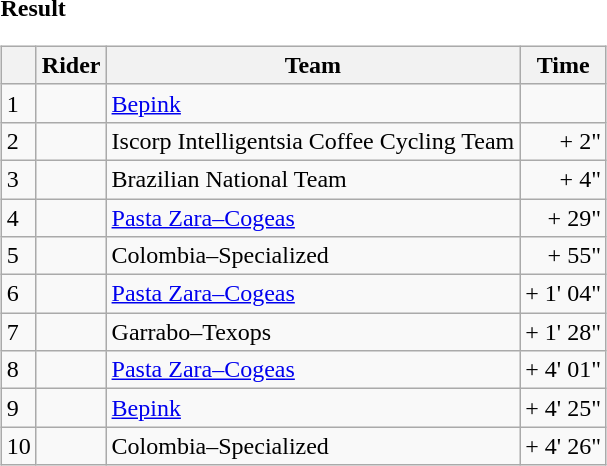<table>
<tr>
<td><strong>Result</strong><br><table class="wikitable">
<tr>
<th></th>
<th>Rider</th>
<th>Team</th>
<th>Time</th>
</tr>
<tr>
<td>1</td>
<td></td>
<td><a href='#'>Bepink</a></td>
<td align="right"></td>
</tr>
<tr>
<td>2</td>
<td></td>
<td>Iscorp Intelligentsia Coffee Cycling Team</td>
<td align="right">+ 2"</td>
</tr>
<tr>
<td>3</td>
<td></td>
<td>Brazilian National Team</td>
<td align="right">+ 4"</td>
</tr>
<tr>
<td>4</td>
<td></td>
<td><a href='#'>Pasta Zara–Cogeas</a></td>
<td align="right">+ 29"</td>
</tr>
<tr>
<td>5</td>
<td></td>
<td>Colombia–Specialized</td>
<td align="right">+ 55"</td>
</tr>
<tr>
<td>6</td>
<td></td>
<td><a href='#'>Pasta Zara–Cogeas</a></td>
<td align="right">+ 1' 04"</td>
</tr>
<tr>
<td>7</td>
<td></td>
<td>Garrabo–Texops</td>
<td align="right">+ 1' 28"</td>
</tr>
<tr>
<td>8</td>
<td></td>
<td><a href='#'>Pasta Zara–Cogeas</a></td>
<td align="right">+ 4' 01"</td>
</tr>
<tr>
<td>9</td>
<td></td>
<td><a href='#'>Bepink</a></td>
<td align="right">+ 4' 25"</td>
</tr>
<tr>
<td>10</td>
<td></td>
<td>Colombia–Specialized</td>
<td align="right">+ 4' 26"</td>
</tr>
</table>
</td>
</tr>
</table>
